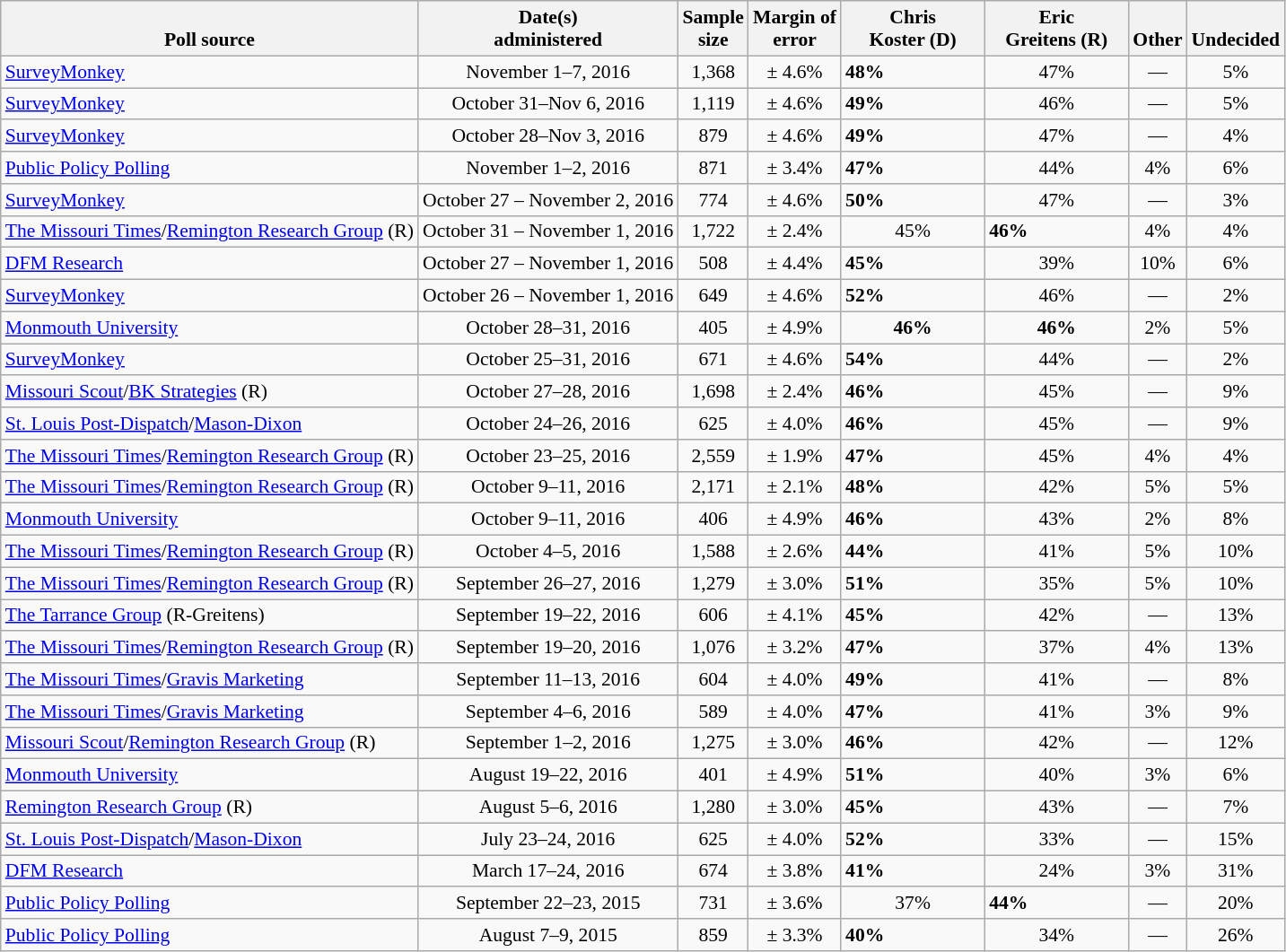<table class="wikitable" style="font-size:90%;">
<tr valign= bottom>
<th>Poll source</th>
<th>Date(s)<br>administered</th>
<th>Sample<br>size</th>
<th>Margin of<br>error</th>
<th style="width:100px;">Chris<br>Koster (D)</th>
<th style="width:100px;">Eric<br>Greitens (R)</th>
<th>Other</th>
<th>Undecided</th>
</tr>
<tr>
<td><a href='#'>SurveyMonkey</a></td>
<td align=center>November 1–7, 2016</td>
<td align=center>1,368</td>
<td align=center>± 4.6%</td>
<td><strong>48%</strong></td>
<td align=center>47%</td>
<td align=center>—</td>
<td align=center>5%</td>
</tr>
<tr>
<td><a href='#'>SurveyMonkey</a></td>
<td align=center>October 31–Nov 6, 2016</td>
<td align=center>1,119</td>
<td align=center>± 4.6%</td>
<td><strong>49%</strong></td>
<td align=center>46%</td>
<td align=center>—</td>
<td align=center>5%</td>
</tr>
<tr>
<td><a href='#'>SurveyMonkey</a></td>
<td align=center>October 28–Nov 3, 2016</td>
<td align=center>879</td>
<td align=center>± 4.6%</td>
<td><strong>49%</strong></td>
<td align=center>47%</td>
<td align=center>—</td>
<td align=center>4%</td>
</tr>
<tr>
<td><a href='#'>Public Policy Polling</a></td>
<td align=center>November 1–2, 2016</td>
<td align=center>871</td>
<td align=center>± 3.4%</td>
<td><strong>47%</strong></td>
<td align=center>44%</td>
<td align=center>4%</td>
<td align=center>6%</td>
</tr>
<tr>
<td><a href='#'>SurveyMonkey</a></td>
<td align=center>October 27 – November 2, 2016</td>
<td align=center>774</td>
<td align=center>± 4.6%</td>
<td><strong>50%</strong></td>
<td align=center>47%</td>
<td align=center>—</td>
<td align=center>3%</td>
</tr>
<tr>
<td><a href='#'>The Missouri Times</a>/<a href='#'>Remington Research Group</a> (R)</td>
<td align=center>October 31 – November 1, 2016</td>
<td align=center>1,722</td>
<td align=center>± 2.4%</td>
<td align=center>45%</td>
<td><strong>46%</strong></td>
<td align=center>4%</td>
<td align=center>4%</td>
</tr>
<tr>
<td><a href='#'>DFM Research</a></td>
<td align=center>October 27 – November 1, 2016</td>
<td align=center>508</td>
<td align=center>± 4.4%</td>
<td><strong>45%</strong></td>
<td align=center>39%</td>
<td align=center>10%</td>
<td align=center>6%</td>
</tr>
<tr>
<td><a href='#'>SurveyMonkey</a></td>
<td align=center>October 26 – November 1, 2016</td>
<td align=center>649</td>
<td align=center>± 4.6%</td>
<td><strong>52%</strong></td>
<td align=center>46%</td>
<td align=center>—</td>
<td align=center>2%</td>
</tr>
<tr>
<td><a href='#'>Monmouth University</a></td>
<td align=center>October 28–31, 2016</td>
<td align=center>405</td>
<td align=center>± 4.9%</td>
<td align=center><strong>46%</strong></td>
<td align=center><strong>46%</strong></td>
<td align=center>2%</td>
<td align=center>5%</td>
</tr>
<tr>
<td><a href='#'>SurveyMonkey</a></td>
<td align=center>October 25–31, 2016</td>
<td align=center>671</td>
<td align=center>± 4.6%</td>
<td><strong>54%</strong></td>
<td align=center>44%</td>
<td align=center>—</td>
<td align=center>2%</td>
</tr>
<tr>
<td><a href='#'>Missouri Scout</a>/<a href='#'>BK Strategies</a> (R)</td>
<td align=center>October 27–28, 2016</td>
<td align=center>1,698</td>
<td align=center>± 2.4%</td>
<td><strong>46%</strong></td>
<td align=center>45%</td>
<td align=center>—</td>
<td align=center>9%</td>
</tr>
<tr>
<td><a href='#'>St. Louis Post-Dispatch</a>/<a href='#'>Mason-Dixon</a></td>
<td align=center>October 24–26, 2016</td>
<td align=center>625</td>
<td align=center>± 4.0%</td>
<td><strong>46%</strong></td>
<td align=center>45%</td>
<td align=center>—</td>
<td align=center>9%</td>
</tr>
<tr>
<td><a href='#'>The Missouri Times</a>/<a href='#'>Remington Research Group</a> (R)</td>
<td align=center>October 23–25, 2016</td>
<td align=center>2,559</td>
<td align=center>± 1.9%</td>
<td><strong>47%</strong></td>
<td align=center>45%</td>
<td align=center>4%</td>
<td align=center>4%</td>
</tr>
<tr>
<td><a href='#'>The Missouri Times</a>/<a href='#'>Remington Research Group</a> (R)</td>
<td align=center>October 9–11, 2016</td>
<td align=center>2,171</td>
<td align=center>± 2.1%</td>
<td><strong>48%</strong></td>
<td align=center>42%</td>
<td align=center>5%</td>
<td align=center>5%</td>
</tr>
<tr>
<td><a href='#'>Monmouth University</a></td>
<td align=center>October 9–11, 2016</td>
<td align=center>406</td>
<td align=center>± 4.9%</td>
<td><strong>46%</strong></td>
<td align=center>43%</td>
<td align=center>2%</td>
<td align=center>8%</td>
</tr>
<tr>
<td><a href='#'>The Missouri Times</a>/<a href='#'>Remington Research Group</a> (R)</td>
<td align=center>October 4–5, 2016</td>
<td align=center>1,588</td>
<td align=center>± 2.6%</td>
<td><strong>44%</strong></td>
<td align=center>41%</td>
<td align=center>5%</td>
<td align=center>10%</td>
</tr>
<tr>
<td><a href='#'>The Missouri Times</a>/<a href='#'>Remington Research Group</a> (R)</td>
<td align=center>September 26–27, 2016</td>
<td align=center>1,279</td>
<td align=center>± 3.0%</td>
<td><strong>51%</strong></td>
<td align=center>35%</td>
<td align=center>5%</td>
<td align=center>10%</td>
</tr>
<tr>
<td><a href='#'>The Tarrance Group</a> (R-Greitens)</td>
<td align=center>September 19–22, 2016</td>
<td align=center>606</td>
<td align=center>± 4.1%</td>
<td><strong>45%</strong></td>
<td align=center>42%</td>
<td align=center>—</td>
<td align=center>13%</td>
</tr>
<tr>
<td><a href='#'>The Missouri Times</a>/<a href='#'>Remington Research Group</a> (R)</td>
<td align=center>September 19–20, 2016</td>
<td align=center>1,076</td>
<td align=center>± 3.2%</td>
<td><strong>47%</strong></td>
<td align=center>37%</td>
<td align=center>4%</td>
<td align=center>13%</td>
</tr>
<tr>
<td><a href='#'>The Missouri Times</a>/<a href='#'>Gravis Marketing</a></td>
<td align=center>September 11–13, 2016</td>
<td align=center>604</td>
<td align=center>± 4.0%</td>
<td><strong>49%</strong></td>
<td align=center>41%</td>
<td align=center>—</td>
<td align=center>8%</td>
</tr>
<tr>
<td><a href='#'>The Missouri Times</a>/<a href='#'>Gravis Marketing</a></td>
<td align=center>September 4–6, 2016</td>
<td align=center>589</td>
<td align=center>± 4.0%</td>
<td><strong>47%</strong></td>
<td align=center>41%</td>
<td align=center>3%</td>
<td align=center>9%</td>
</tr>
<tr>
<td><a href='#'>Missouri Scout</a>/<a href='#'>Remington Research Group</a> (R)</td>
<td align=center>September 1–2, 2016</td>
<td align=center>1,275</td>
<td align=center>± 3.0%</td>
<td><strong>46%</strong></td>
<td align=center>42%</td>
<td align=center>—</td>
<td align=center>12%</td>
</tr>
<tr>
<td><a href='#'>Monmouth University</a></td>
<td align=center>August 19–22, 2016</td>
<td align=center>401</td>
<td align=center>± 4.9%</td>
<td><strong>51%</strong></td>
<td align=center>40%</td>
<td align=center>3%</td>
<td align=center>6%</td>
</tr>
<tr>
<td><a href='#'>Remington Research Group</a> (R)</td>
<td align=center>August 5–6, 2016</td>
<td align=center>1,280</td>
<td align=center>± 3.0%</td>
<td><strong>45%</strong></td>
<td align=center>43%</td>
<td align=center>—</td>
<td align=center>7%</td>
</tr>
<tr>
<td><a href='#'>St. Louis Post-Dispatch</a>/<a href='#'>Mason-Dixon</a></td>
<td align=center>July 23–24, 2016</td>
<td align=center>625</td>
<td align=center>± 4.0%</td>
<td><strong>52%</strong></td>
<td align=center>33%</td>
<td align=center>—</td>
<td align=center>15%</td>
</tr>
<tr>
<td><a href='#'>DFM Research</a></td>
<td align=center>March 17–24, 2016</td>
<td align=center>674</td>
<td align=center>± 3.8%</td>
<td><strong>41%</strong></td>
<td align=center>24%</td>
<td align=center>3%</td>
<td align=center>31%</td>
</tr>
<tr>
<td><a href='#'>Public Policy Polling</a></td>
<td align=center>September 22–23, 2015</td>
<td align=center>731</td>
<td align=center>± 3.6%</td>
<td align=center>37%</td>
<td><strong>44%</strong></td>
<td align=center>—</td>
<td align=center>20%</td>
</tr>
<tr>
<td><a href='#'>Public Policy Polling</a></td>
<td align=center>August 7–9, 2015</td>
<td align=center>859</td>
<td align=center>± 3.3%</td>
<td><strong>40%</strong></td>
<td align=center>34%</td>
<td align=center>—</td>
<td align=center>26%</td>
</tr>
</table>
